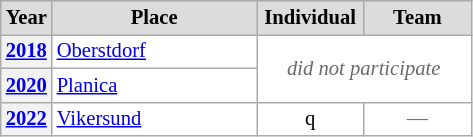<table class="wikitable plainrowheaders" style="background:#fff; font-size:86%; line-height:16px; border:gray solid 1px; border-collapse:collapse;">
<tr style="background:#ccc; text-align:center;">
<th scope="col" style="background:#dcdcdc; width:25px;">Year</th>
<th scope="col" style="background:#dcdcdc; width:130px;">Place</th>
<th scope="col" style="background:#dcdcdc; width:65px;">Individual</th>
<th scope="col" style="background:#dcdcdc; width:65px;">Team</th>
</tr>
<tr>
<th scope=row align=center><a href='#'>2018</a></th>
<td align=left> <a href='#'>Oberstdorf</a></td>
<td align=center style=color:#696969 rowspan=2 colspan=2><em>did not participate</em></td>
</tr>
<tr>
<th scope=row align=center><a href='#'>2020</a></th>
<td align=left> <a href='#'>Planica</a></td>
</tr>
<tr>
<th scope=row align=center><a href='#'>2022</a></th>
<td align=left> <a href='#'>Vikersund</a></td>
<td align=center>q</td>
<td align=center style=color:#696969>—</td>
</tr>
</table>
